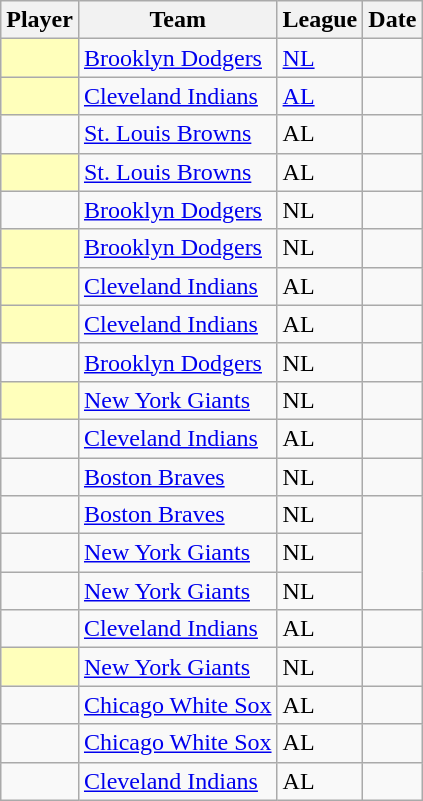<table class="wikitable sortable">
<tr>
<th>Player</th>
<th>Team</th>
<th>League</th>
<th>Date</th>
</tr>
<tr>
<td style="background-color: #ffffbb"> </td>
<td><a href='#'>Brooklyn Dodgers</a></td>
<td><a href='#'>NL</a></td>
<td></td>
</tr>
<tr>
<td style="background-color: #ffffbb"> </td>
<td><a href='#'>Cleveland Indians</a></td>
<td><a href='#'>AL</a></td>
<td></td>
</tr>
<tr>
<td></td>
<td><a href='#'>St. Louis Browns</a></td>
<td>AL</td>
<td></td>
</tr>
<tr>
<td style="background-color: #ffffbb">  </td>
<td><a href='#'>St. Louis Browns</a></td>
<td>AL</td>
<td></td>
</tr>
<tr>
<td></td>
<td><a href='#'>Brooklyn Dodgers</a></td>
<td>NL</td>
<td></td>
</tr>
<tr>
<td style="background-color: #ffffbb"> </td>
<td><a href='#'>Brooklyn Dodgers</a></td>
<td>NL</td>
<td></td>
</tr>
<tr>
<td style="background-color: #ffffbb"> </td>
<td><a href='#'>Cleveland Indians</a></td>
<td>AL</td>
<td></td>
</tr>
<tr>
<td style="background-color: #ffffbb"> </td>
<td><a href='#'>Cleveland Indians</a></td>
<td>AL</td>
<td></td>
</tr>
<tr>
<td></td>
<td><a href='#'>Brooklyn Dodgers</a></td>
<td>NL</td>
<td></td>
</tr>
<tr>
<td style="background-color: #ffffbb"> </td>
<td><a href='#'>New York Giants</a></td>
<td>NL</td>
<td></td>
</tr>
<tr>
<td></td>
<td><a href='#'>Cleveland Indians</a></td>
<td>AL</td>
<td></td>
</tr>
<tr>
<td></td>
<td><a href='#'>Boston Braves</a></td>
<td>NL</td>
<td></td>
</tr>
<tr>
<td></td>
<td><a href='#'>Boston Braves</a></td>
<td>NL</td>
<td rowspan=3></td>
</tr>
<tr>
<td></td>
<td><a href='#'>New York Giants</a></td>
<td>NL</td>
</tr>
<tr>
<td></td>
<td><a href='#'>New York Giants</a></td>
<td>NL</td>
</tr>
<tr>
<td></td>
<td><a href='#'>Cleveland Indians</a></td>
<td>AL</td>
<td></td>
</tr>
<tr>
<td style="background-color: #ffffbb"> </td>
<td><a href='#'>New York Giants</a></td>
<td>NL</td>
<td></td>
</tr>
<tr>
<td></td>
<td><a href='#'>Chicago White Sox</a></td>
<td>AL</td>
<td></td>
</tr>
<tr>
<td></td>
<td><a href='#'>Chicago White Sox</a></td>
<td>AL</td>
<td></td>
</tr>
<tr>
<td></td>
<td><a href='#'>Cleveland Indians</a></td>
<td>AL</td>
<td></td>
</tr>
</table>
